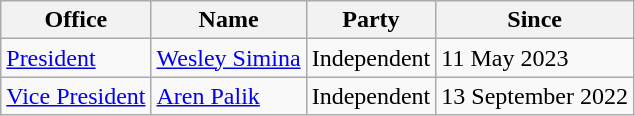<table class="wikitable">
<tr>
<th>Office</th>
<th>Name</th>
<th>Party</th>
<th>Since</th>
</tr>
<tr>
<td><a href='#'>President</a></td>
<td><a href='#'>Wesley Simina</a></td>
<td>Independent</td>
<td>11 May 2023</td>
</tr>
<tr>
<td><a href='#'>Vice President</a></td>
<td><a href='#'>Aren Palik</a></td>
<td>Independent</td>
<td>13 September 2022</td>
</tr>
</table>
